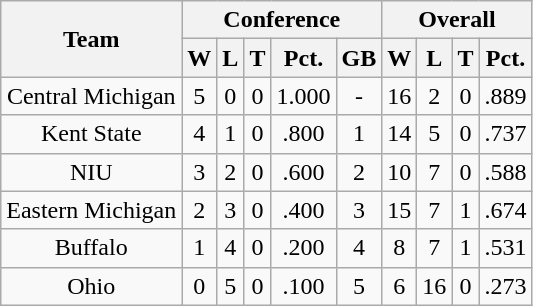<table class="wikitable" style="text-align:center;">
<tr>
<th rowspan=2>Team</th>
<th colspan=5>Conference</th>
<th colspan=4>Overall</th>
</tr>
<tr>
<th>W</th>
<th>L</th>
<th>T</th>
<th>Pct.</th>
<th>GB</th>
<th>W</th>
<th>L</th>
<th>T</th>
<th>Pct.</th>
</tr>
<tr>
<td>Central Michigan</td>
<td>5</td>
<td>0</td>
<td>0</td>
<td>1.000</td>
<td>-</td>
<td>16</td>
<td>2</td>
<td>0</td>
<td>.889</td>
</tr>
<tr>
<td>Kent State</td>
<td>4</td>
<td>1</td>
<td>0</td>
<td>.800</td>
<td>1</td>
<td>14</td>
<td>5</td>
<td>0</td>
<td>.737</td>
</tr>
<tr>
<td>NIU</td>
<td>3</td>
<td>2</td>
<td>0</td>
<td>.600</td>
<td>2</td>
<td>10</td>
<td>7</td>
<td>0</td>
<td>.588</td>
</tr>
<tr>
<td>Eastern Michigan</td>
<td>2</td>
<td>3</td>
<td>0</td>
<td>.400</td>
<td>3</td>
<td>15</td>
<td>7</td>
<td>1</td>
<td>.674</td>
</tr>
<tr>
<td>Buffalo</td>
<td>1</td>
<td>4</td>
<td>0</td>
<td>.200</td>
<td>4</td>
<td>8</td>
<td>7</td>
<td>1</td>
<td>.531</td>
</tr>
<tr>
<td>Ohio</td>
<td>0</td>
<td>5</td>
<td>0</td>
<td>.100</td>
<td>5</td>
<td>6</td>
<td>16</td>
<td>0</td>
<td>.273</td>
</tr>
</table>
